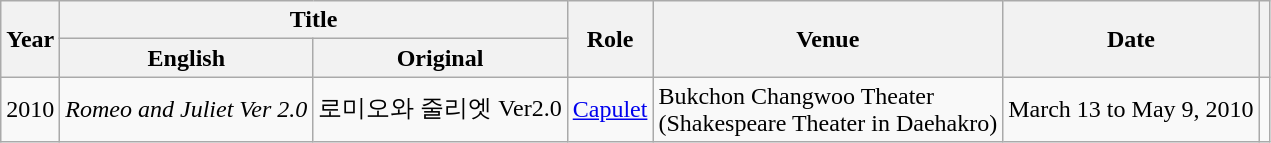<table class="wikitable">
<tr>
<th rowspan="2">Year</th>
<th colspan="2">Title</th>
<th rowspan="2">Role</th>
<th rowspan="2">Venue</th>
<th rowspan="2">Date</th>
<th rowspan="2" class="unsortable"></th>
</tr>
<tr>
<th>English</th>
<th>Original</th>
</tr>
<tr>
<td>2010</td>
<td><em>Romeo and Juliet Ver 2.0</em></td>
<td>로미오와 줄리엣 Ver2.0</td>
<td><a href='#'>Capulet</a></td>
<td>Bukchon Changwoo Theater<br>(Shakespeare Theater in Daehakro)</td>
<td>March 13 to May 9, 2010</td>
<td></td>
</tr>
</table>
